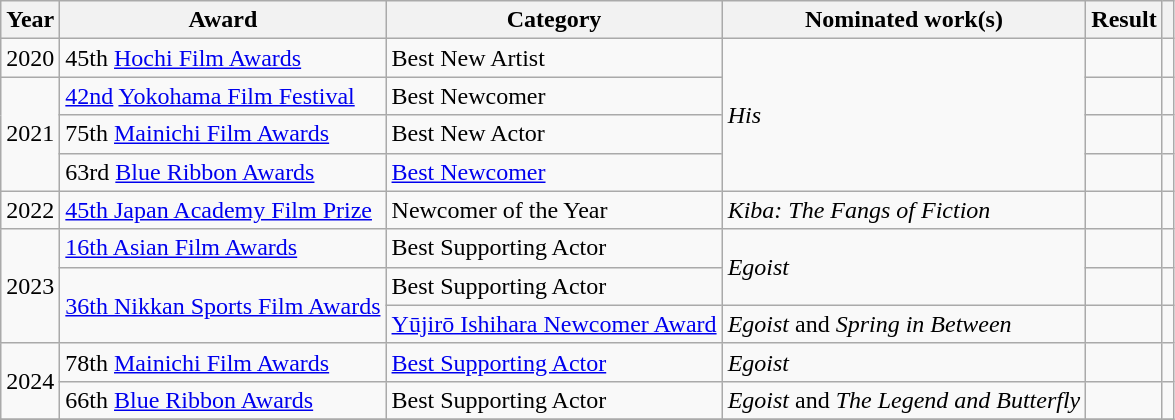<table class="wikitable">
<tr>
<th>Year</th>
<th>Award</th>
<th>Category</th>
<th>Nominated work(s)</th>
<th>Result</th>
<th class="unsortable"></th>
</tr>
<tr>
<td>2020</td>
<td>45th <a href='#'>Hochi Film Awards</a></td>
<td>Best New Artist</td>
<td rowspan=4><em>His</em></td>
<td></td>
<td></td>
</tr>
<tr>
<td rowspan=3>2021</td>
<td><a href='#'>42nd</a> <a href='#'>Yokohama Film Festival</a></td>
<td>Best Newcomer</td>
<td></td>
<td></td>
</tr>
<tr>
<td>75th <a href='#'>Mainichi Film Awards</a></td>
<td>Best New Actor</td>
<td></td>
<td></td>
</tr>
<tr>
<td>63rd <a href='#'>Blue Ribbon Awards</a></td>
<td><a href='#'>Best Newcomer</a></td>
<td></td>
<td></td>
</tr>
<tr>
<td>2022</td>
<td><a href='#'>45th Japan Academy Film Prize</a></td>
<td>Newcomer of the Year</td>
<td><em>Kiba: The Fangs of Fiction</em></td>
<td></td>
<td></td>
</tr>
<tr>
<td rowspan=3>2023</td>
<td><a href='#'>16th Asian Film Awards</a></td>
<td>Best Supporting Actor</td>
<td rowspan=2><em>Egoist</em></td>
<td></td>
<td></td>
</tr>
<tr>
<td rowspan=2><a href='#'>36th Nikkan Sports Film Awards</a></td>
<td>Best Supporting Actor</td>
<td></td>
<td></td>
</tr>
<tr>
<td><a href='#'>Yūjirō Ishihara Newcomer Award</a></td>
<td rowspan=1><em>Egoist</em> and <em>Spring in Between</em></td>
<td></td>
<td></td>
</tr>
<tr>
<td rowspan=2>2024</td>
<td>78th <a href='#'>Mainichi Film Awards</a></td>
<td><a href='#'>Best Supporting Actor</a></td>
<td><em>Egoist</em></td>
<td></td>
<td></td>
</tr>
<tr>
<td>66th <a href='#'>Blue Ribbon Awards</a></td>
<td>Best Supporting Actor</td>
<td><em>Egoist</em> and <em>The Legend and Butterfly</em></td>
<td></td>
<td></td>
</tr>
<tr>
</tr>
</table>
